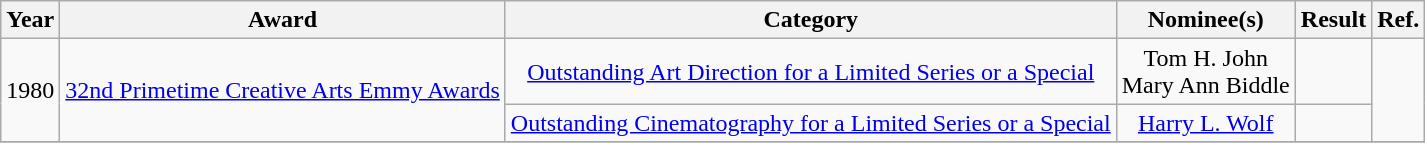<table class="wikitable sortable plainrowheaders" style="text-align:center;">
<tr>
<th>Year</th>
<th>Award</th>
<th>Category</th>
<th>Nominee(s)</th>
<th>Result</th>
<th>Ref.</th>
</tr>
<tr>
<td rowspan="2">1980</td>
<td rowspan="2"><a href='#'>32nd Primetime Creative Arts Emmy Awards</a></td>
<td><a href='#'>Outstanding Art Direction for a Limited Series or a Special</a></td>
<td>Tom H. John <br> Mary Ann Biddle</td>
<td></td>
<td rowspan="2"></td>
</tr>
<tr>
<td><a href='#'>Outstanding Cinematography for a Limited Series or a Special</a></td>
<td><a href='#'>Harry L. Wolf</a></td>
<td></td>
</tr>
<tr>
</tr>
</table>
